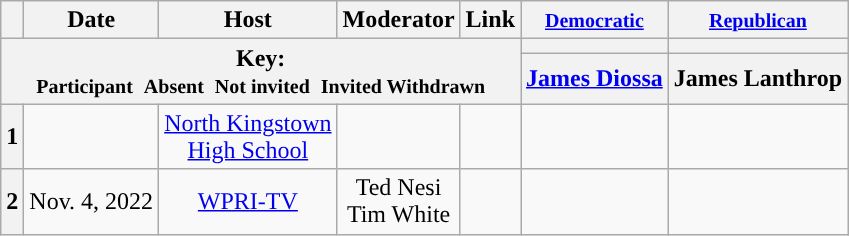<table class="wikitable" style="text-align:center;">
<tr>
<th scope="col"></th>
<th scope="col">Date</th>
<th scope="col">Host</th>
<th scope="col">Moderator</th>
<th scope="col">Link</th>
<th scope="col"><small><a href='#'>Democratic</a></small></th>
<th scope="col"><small><a href='#'>Republican</a></small></th>
</tr>
<tr>
<th colspan="5" rowspan="2">Key:<br> <small>Participant </small>  <small>Absent </small>  <small>Not invited </small>  <small>Invited  Withdrawn</small></th>
<th scope="col" style="background:"></th>
<th scope="col" style="background:"></th>
</tr>
<tr>
<th scope="col"><a href='#'>James Diossa</a></th>
<th scope="col">James Lanthrop</th>
</tr>
<tr>
<th>1</th>
<td style="white-space:nowrap;"></td>
<td style="white-space:nowrap;"><a href='#'>North Kingstown</a><br><a href='#'>High School</a></td>
<td style="white-space:nowrap;"></td>
<td style="white-space:nowrap;"></td>
<td></td>
<td></td>
</tr>
<tr>
<th>2</th>
<td style="white-space:nowrap;">Nov. 4, 2022</td>
<td style="white-space:nowrap;"><a href='#'>WPRI-TV</a></td>
<td style="white-space:nowrap;">Ted Nesi<br>Tim White</td>
<td style="white-space:nowrap;"></td>
<td></td>
<td></td>
</tr>
</table>
